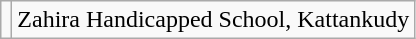<table class="wikitable">
<tr>
<td></td>
<td>Zahira Handicapped School, Kattankudy</td>
</tr>
</table>
